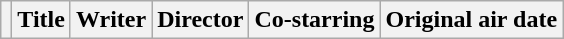<table class="wikitable">
<tr>
<th></th>
<th>Title</th>
<th>Writer</th>
<th>Director</th>
<th>Co-starring</th>
<th>Original air date<br>


</th>
</tr>
</table>
